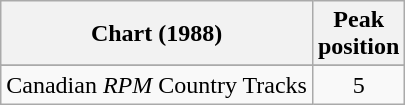<table class="wikitable sortable">
<tr>
<th align="left">Chart (1988)</th>
<th align="center">Peak<br>position</th>
</tr>
<tr>
</tr>
<tr>
<td align="left">Canadian <em>RPM</em> Country Tracks</td>
<td align="center">5</td>
</tr>
</table>
